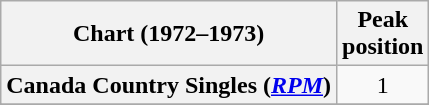<table class="wikitable sortable plainrowheaders" style="text-align:center">
<tr>
<th scope="col">Chart (1972–1973)</th>
<th scope="col">Peak<br> position</th>
</tr>
<tr>
<th scope="row">Canada Country Singles (<em><a href='#'>RPM</a></em>)</th>
<td align="center">1</td>
</tr>
<tr>
</tr>
<tr>
</tr>
</table>
